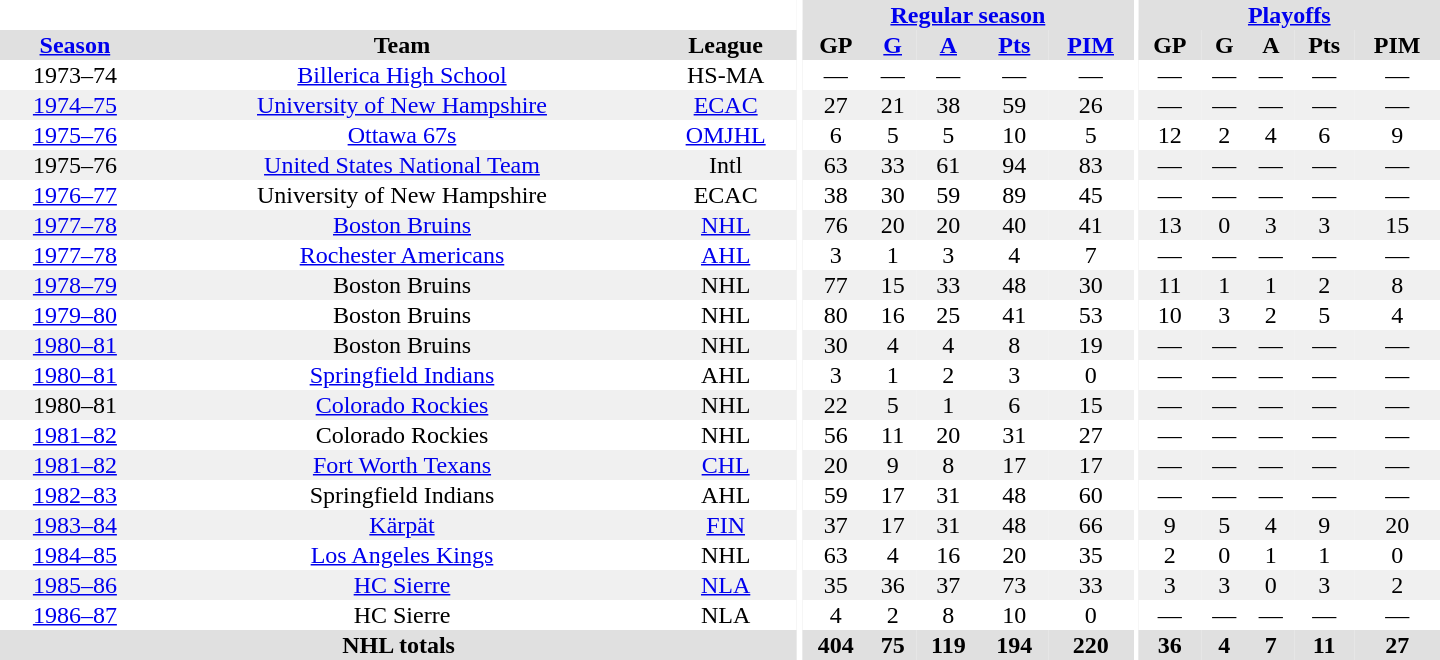<table border="0" cellpadding="1" cellspacing="0" style="text-align:center; width:60em">
<tr bgcolor="#e0e0e0">
<th colspan="3" bgcolor="#ffffff"></th>
<th rowspan="100" bgcolor="#ffffff"></th>
<th colspan="5"><a href='#'>Regular season</a></th>
<th rowspan="100" bgcolor="#ffffff"></th>
<th colspan="5"><a href='#'>Playoffs</a></th>
</tr>
<tr bgcolor="#e0e0e0">
<th><a href='#'>Season</a></th>
<th>Team</th>
<th>League</th>
<th>GP</th>
<th><a href='#'>G</a></th>
<th><a href='#'>A</a></th>
<th><a href='#'>Pts</a></th>
<th><a href='#'>PIM</a></th>
<th>GP</th>
<th>G</th>
<th>A</th>
<th>Pts</th>
<th>PIM</th>
</tr>
<tr>
<td>1973–74</td>
<td><a href='#'>Billerica High School</a></td>
<td>HS-MA</td>
<td>—</td>
<td>—</td>
<td>—</td>
<td>—</td>
<td>—</td>
<td>—</td>
<td>—</td>
<td>—</td>
<td>—</td>
<td>—</td>
</tr>
<tr bgcolor="#f0f0f0">
<td><a href='#'>1974–75</a></td>
<td><a href='#'>University of New Hampshire</a></td>
<td><a href='#'>ECAC</a></td>
<td>27</td>
<td>21</td>
<td>38</td>
<td>59</td>
<td>26</td>
<td>—</td>
<td>—</td>
<td>—</td>
<td>—</td>
<td>—</td>
</tr>
<tr>
<td><a href='#'>1975–76</a></td>
<td><a href='#'>Ottawa 67s</a></td>
<td><a href='#'>OMJHL</a></td>
<td>6</td>
<td>5</td>
<td>5</td>
<td>10</td>
<td>5</td>
<td>12</td>
<td>2</td>
<td>4</td>
<td>6</td>
<td>9</td>
</tr>
<tr bgcolor="#f0f0f0">
<td>1975–76</td>
<td><a href='#'>United States National Team</a></td>
<td>Intl</td>
<td>63</td>
<td>33</td>
<td>61</td>
<td>94</td>
<td>83</td>
<td>—</td>
<td>—</td>
<td>—</td>
<td>—</td>
<td>—</td>
</tr>
<tr>
<td><a href='#'>1976–77</a></td>
<td>University of New Hampshire</td>
<td>ECAC</td>
<td>38</td>
<td>30</td>
<td>59</td>
<td>89</td>
<td>45</td>
<td>—</td>
<td>—</td>
<td>—</td>
<td>—</td>
<td>—</td>
</tr>
<tr bgcolor="#f0f0f0">
<td><a href='#'>1977–78</a></td>
<td><a href='#'>Boston Bruins</a></td>
<td><a href='#'>NHL</a></td>
<td>76</td>
<td>20</td>
<td>20</td>
<td>40</td>
<td>41</td>
<td>13</td>
<td>0</td>
<td>3</td>
<td>3</td>
<td>15</td>
</tr>
<tr>
<td><a href='#'>1977–78</a></td>
<td><a href='#'>Rochester Americans</a></td>
<td><a href='#'>AHL</a></td>
<td>3</td>
<td>1</td>
<td>3</td>
<td>4</td>
<td>7</td>
<td>—</td>
<td>—</td>
<td>—</td>
<td>—</td>
<td>—</td>
</tr>
<tr bgcolor="#f0f0f0">
<td><a href='#'>1978–79</a></td>
<td>Boston Bruins</td>
<td>NHL</td>
<td>77</td>
<td>15</td>
<td>33</td>
<td>48</td>
<td>30</td>
<td>11</td>
<td>1</td>
<td>1</td>
<td>2</td>
<td>8</td>
</tr>
<tr>
<td><a href='#'>1979–80</a></td>
<td>Boston Bruins</td>
<td>NHL</td>
<td>80</td>
<td>16</td>
<td>25</td>
<td>41</td>
<td>53</td>
<td>10</td>
<td>3</td>
<td>2</td>
<td>5</td>
<td>4</td>
</tr>
<tr bgcolor="#f0f0f0">
<td><a href='#'>1980–81</a></td>
<td>Boston Bruins</td>
<td>NHL</td>
<td>30</td>
<td>4</td>
<td>4</td>
<td>8</td>
<td>19</td>
<td>—</td>
<td>—</td>
<td>—</td>
<td>—</td>
<td>—</td>
</tr>
<tr>
<td><a href='#'>1980–81</a></td>
<td><a href='#'>Springfield Indians</a></td>
<td>AHL</td>
<td>3</td>
<td>1</td>
<td>2</td>
<td>3</td>
<td>0</td>
<td>—</td>
<td>—</td>
<td>—</td>
<td>—</td>
<td>—</td>
</tr>
<tr bgcolor="#f0f0f0">
<td>1980–81</td>
<td><a href='#'>Colorado Rockies</a></td>
<td>NHL</td>
<td>22</td>
<td>5</td>
<td>1</td>
<td>6</td>
<td>15</td>
<td>—</td>
<td>—</td>
<td>—</td>
<td>—</td>
<td>—</td>
</tr>
<tr>
<td><a href='#'>1981–82</a></td>
<td>Colorado Rockies</td>
<td>NHL</td>
<td>56</td>
<td>11</td>
<td>20</td>
<td>31</td>
<td>27</td>
<td>—</td>
<td>—</td>
<td>—</td>
<td>—</td>
<td>—</td>
</tr>
<tr bgcolor="#f0f0f0">
<td><a href='#'>1981–82</a></td>
<td><a href='#'>Fort Worth Texans</a></td>
<td><a href='#'>CHL</a></td>
<td>20</td>
<td>9</td>
<td>8</td>
<td>17</td>
<td>17</td>
<td>—</td>
<td>—</td>
<td>—</td>
<td>—</td>
<td>—</td>
</tr>
<tr>
<td><a href='#'>1982–83</a></td>
<td>Springfield Indians</td>
<td>AHL</td>
<td>59</td>
<td>17</td>
<td>31</td>
<td>48</td>
<td>60</td>
<td>—</td>
<td>—</td>
<td>—</td>
<td>—</td>
<td>—</td>
</tr>
<tr bgcolor="#f0f0f0">
<td><a href='#'>1983–84</a></td>
<td><a href='#'>Kärpät</a></td>
<td><a href='#'>FIN</a></td>
<td>37</td>
<td>17</td>
<td>31</td>
<td>48</td>
<td>66</td>
<td>9</td>
<td>5</td>
<td>4</td>
<td>9</td>
<td>20</td>
</tr>
<tr>
<td><a href='#'>1984–85</a></td>
<td><a href='#'>Los Angeles Kings</a></td>
<td>NHL</td>
<td>63</td>
<td>4</td>
<td>16</td>
<td>20</td>
<td>35</td>
<td>2</td>
<td>0</td>
<td>1</td>
<td>1</td>
<td>0</td>
</tr>
<tr bgcolor="#f0f0f0">
<td><a href='#'>1985–86</a></td>
<td><a href='#'>HC Sierre</a></td>
<td><a href='#'>NLA</a></td>
<td>35</td>
<td>36</td>
<td>37</td>
<td>73</td>
<td>33</td>
<td>3</td>
<td>3</td>
<td>0</td>
<td>3</td>
<td>2</td>
</tr>
<tr>
<td><a href='#'>1986–87</a></td>
<td>HC Sierre</td>
<td>NLA</td>
<td>4</td>
<td>2</td>
<td>8</td>
<td>10</td>
<td>0</td>
<td>—</td>
<td>—</td>
<td>—</td>
<td>—</td>
<td>—</td>
</tr>
<tr bgcolor="#e0e0e0">
<th colspan="3">NHL totals</th>
<th>404</th>
<th>75</th>
<th>119</th>
<th>194</th>
<th>220</th>
<th>36</th>
<th>4</th>
<th>7</th>
<th>11</th>
<th>27</th>
</tr>
</table>
